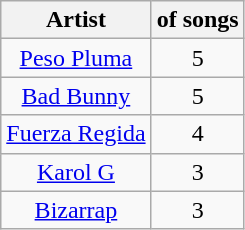<table class="wikitable" border="1" style="text-align: center;">
<tr>
<th>Artist</th>
<th> of songs</th>
</tr>
<tr>
<td><a href='#'>Peso Pluma</a></td>
<td>5</td>
</tr>
<tr>
<td><a href='#'>Bad Bunny</a></td>
<td>5</td>
</tr>
<tr>
<td><a href='#'>Fuerza Regida</a></td>
<td>4</td>
</tr>
<tr>
<td><a href='#'>Karol G</a></td>
<td>3</td>
</tr>
<tr>
<td><a href='#'>Bizarrap</a></td>
<td>3</td>
</tr>
</table>
